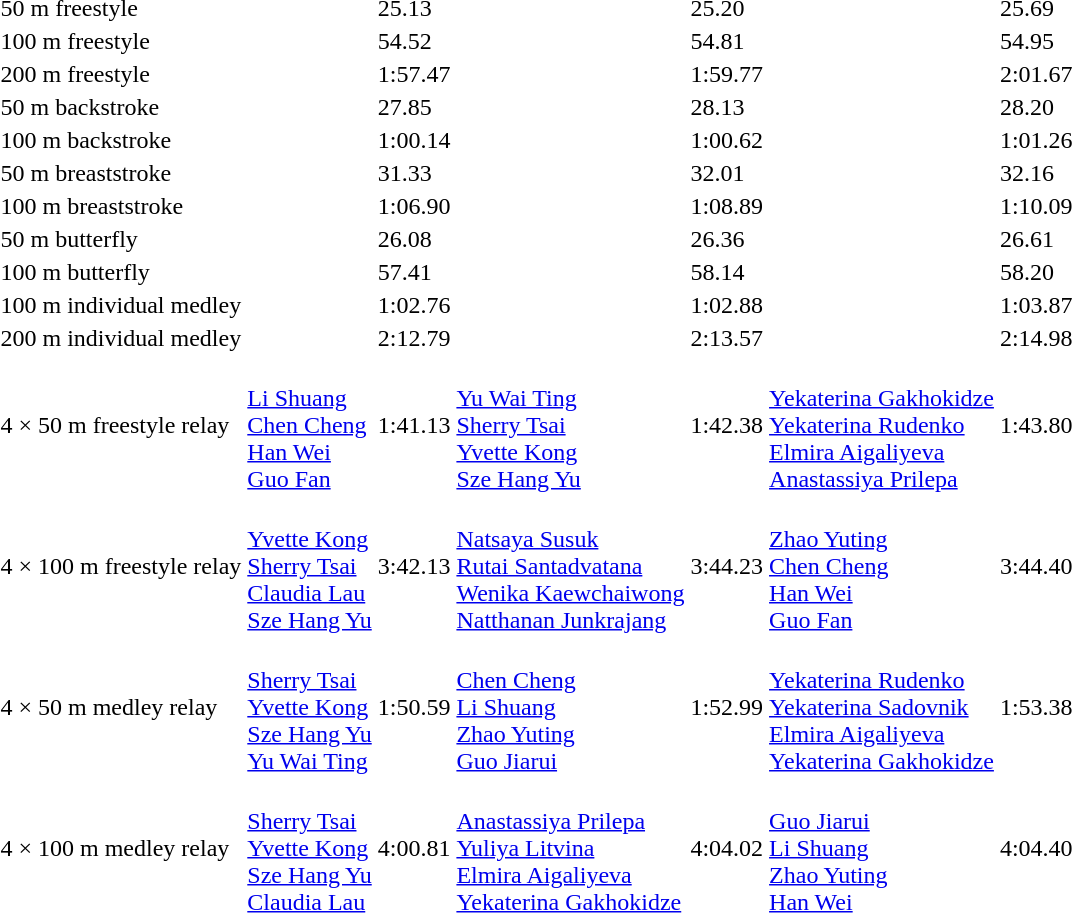<table>
<tr>
<td>50 m freestyle</td>
<td></td>
<td>25.13<br></td>
<td></td>
<td>25.20</td>
<td></td>
<td>25.69</td>
</tr>
<tr>
<td>100 m freestyle</td>
<td></td>
<td>54.52<br></td>
<td></td>
<td>54.81</td>
<td></td>
<td>54.95</td>
</tr>
<tr>
<td>200 m freestyle</td>
<td></td>
<td>1:57.47<br></td>
<td></td>
<td>1:59.77</td>
<td></td>
<td>2:01.67</td>
</tr>
<tr>
<td>50 m backstroke</td>
<td></td>
<td>27.85<br></td>
<td></td>
<td>28.13</td>
<td></td>
<td>28.20</td>
</tr>
<tr>
<td>100 m backstroke</td>
<td></td>
<td>1:00.14<br></td>
<td></td>
<td>1:00.62</td>
<td></td>
<td>1:01.26</td>
</tr>
<tr>
<td>50 m breaststroke</td>
<td></td>
<td>31.33<br></td>
<td></td>
<td>32.01</td>
<td></td>
<td>32.16</td>
</tr>
<tr>
<td>100 m breaststroke</td>
<td></td>
<td>1:06.90<br></td>
<td></td>
<td>1:08.89</td>
<td></td>
<td>1:10.09</td>
</tr>
<tr>
<td>50 m butterfly</td>
<td></td>
<td>26.08<br></td>
<td></td>
<td>26.36</td>
<td></td>
<td>26.61</td>
</tr>
<tr>
<td>100 m butterfly</td>
<td></td>
<td>57.41<br></td>
<td></td>
<td>58.14</td>
<td></td>
<td>58.20</td>
</tr>
<tr>
<td>100 m individual medley</td>
<td></td>
<td>1:02.76</td>
<td></td>
<td>1:02.88</td>
<td></td>
<td>1:03.87</td>
</tr>
<tr>
<td>200 m individual medley</td>
<td></td>
<td>2:12.79<br></td>
<td></td>
<td>2:13.57</td>
<td></td>
<td>2:14.98</td>
</tr>
<tr>
<td>4 × 50 m freestyle relay</td>
<td><br><a href='#'>Li Shuang</a><br><a href='#'>Chen Cheng</a><br><a href='#'>Han Wei</a><br><a href='#'>Guo Fan</a></td>
<td>1:41.13<br></td>
<td><br><a href='#'>Yu Wai Ting</a><br><a href='#'>Sherry Tsai</a><br><a href='#'>Yvette Kong</a><br><a href='#'>Sze Hang Yu</a></td>
<td>1:42.38</td>
<td><br><a href='#'>Yekaterina Gakhokidze</a><br><a href='#'>Yekaterina Rudenko</a><br><a href='#'>Elmira Aigaliyeva</a><br><a href='#'>Anastassiya Prilepa</a></td>
<td>1:43.80</td>
</tr>
<tr>
<td>4 × 100 m freestyle relay</td>
<td><br><a href='#'>Yvette Kong</a><br><a href='#'>Sherry Tsai</a><br><a href='#'>Claudia Lau</a><br><a href='#'>Sze Hang Yu</a></td>
<td>3:42.13<br></td>
<td><br><a href='#'>Natsaya Susuk</a><br><a href='#'>Rutai Santadvatana</a><br><a href='#'>Wenika Kaewchaiwong</a><br><a href='#'>Natthanan Junkrajang</a></td>
<td>3:44.23</td>
<td><br><a href='#'>Zhao Yuting</a><br><a href='#'>Chen Cheng</a><br><a href='#'>Han Wei</a><br><a href='#'>Guo Fan</a></td>
<td>3:44.40</td>
</tr>
<tr>
<td>4 × 50 m medley relay</td>
<td><br><a href='#'>Sherry Tsai</a><br><a href='#'>Yvette Kong</a><br><a href='#'>Sze Hang Yu</a><br><a href='#'>Yu Wai Ting</a></td>
<td>1:50.59<br></td>
<td><br><a href='#'>Chen Cheng</a><br><a href='#'>Li Shuang</a><br><a href='#'>Zhao Yuting</a><br><a href='#'>Guo Jiarui</a></td>
<td>1:52.99</td>
<td><br><a href='#'>Yekaterina Rudenko</a><br><a href='#'>Yekaterina Sadovnik</a><br><a href='#'>Elmira Aigaliyeva</a><br><a href='#'>Yekaterina Gakhokidze</a></td>
<td>1:53.38</td>
</tr>
<tr>
<td>4 × 100 m medley relay</td>
<td><br><a href='#'>Sherry Tsai</a><br><a href='#'>Yvette Kong</a><br><a href='#'>Sze Hang Yu</a><br><a href='#'>Claudia Lau</a></td>
<td>4:00.81<br></td>
<td><br><a href='#'>Anastassiya Prilepa</a><br><a href='#'>Yuliya Litvina</a><br><a href='#'>Elmira Aigaliyeva</a><br><a href='#'>Yekaterina Gakhokidze</a></td>
<td>4:04.02</td>
<td><br><a href='#'>Guo Jiarui</a><br><a href='#'>Li Shuang</a><br><a href='#'>Zhao Yuting</a><br><a href='#'>Han Wei</a></td>
<td>4:04.40</td>
</tr>
</table>
